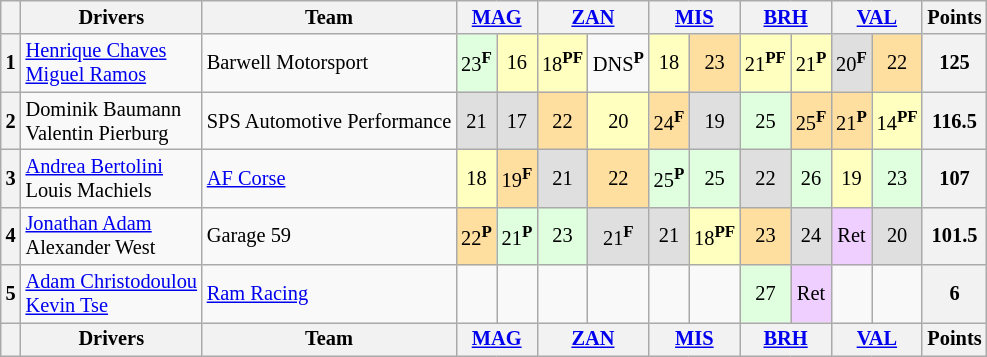<table class="wikitable" style="font-size:85%; text-align:center;">
<tr>
<th></th>
<th>Drivers</th>
<th>Team</th>
<th colspan=2><a href='#'>MAG</a><br></th>
<th colspan=2><a href='#'>ZAN</a><br></th>
<th colspan=2><a href='#'>MIS</a><br></th>
<th colspan=2><a href='#'>BRH</a><br></th>
<th colspan=2><a href='#'>VAL</a><br></th>
<th>Points</th>
</tr>
<tr>
<th>1</th>
<td align=left> <a href='#'>Henrique Chaves</a><br> <a href='#'>Miguel Ramos</a></td>
<td align=left> Barwell Motorsport</td>
<td style="background:#dfffdf;">23<sup><strong>F</strong></sup></td>
<td style="background:#ffffbf;">16</td>
<td style="background:#ffffbf;">18<sup><strong>PF</strong></sup></td>
<td>DNS<sup><strong>P</strong></sup></td>
<td style="background:#ffffbf;">18</td>
<td style="background:#ffdf9f;">23</td>
<td style="background:#ffffbf;">21<sup><strong>PF</strong></sup></td>
<td style="background:#ffffbf;">21<sup><strong>P</strong></sup></td>
<td style="background:#dfdfdf;">20<sup><strong>F</strong></sup></td>
<td style="background:#ffdf9f;">22</td>
<th>125</th>
</tr>
<tr>
<th>2</th>
<td align=left> Dominik Baumann<br> Valentin Pierburg</td>
<td align=left> SPS Automotive Performance</td>
<td style="background:#dfdfdf;">21</td>
<td style="background:#dfdfdf;">17</td>
<td style="background:#ffdf9f;">22</td>
<td style="background:#ffffbf;">20</td>
<td style="background:#ffdf9f;">24<sup><strong>F</strong></sup></td>
<td style="background:#dfdfdf;">19</td>
<td style="background:#dfffdf;">25</td>
<td style="background:#ffdf9f;">25<sup><strong>F</strong></sup></td>
<td style="background:#ffdf9f;">21<sup><strong>P</strong></sup></td>
<td style="background:#ffffbf;">14<sup><strong>PF</strong></sup></td>
<th>116.5</th>
</tr>
<tr>
<th>3</th>
<td align=left> <a href='#'>Andrea Bertolini</a><br> Louis Machiels</td>
<td align=left> <a href='#'>AF Corse</a></td>
<td style="background:#ffffbf;">18</td>
<td style="background:#ffdf9f;">19<sup><strong>F</strong></sup></td>
<td style="background:#dfdfdf;">21</td>
<td style="background:#ffdf9f;">22</td>
<td style="background:#dfffdf;">25<sup><strong>P</strong></sup></td>
<td style="background:#dfffdf;">25</td>
<td style="background:#dfdfdf;">22</td>
<td style="background:#dfffdf;">26</td>
<td style="background:#ffffbf;">19</td>
<td style="background:#dfffdf;">23</td>
<th>107</th>
</tr>
<tr>
<th>4</th>
<td align=left> <a href='#'>Jonathan Adam</a><br> Alexander West</td>
<td align=left> Garage 59</td>
<td style="background:#ffdf9f;">22<sup><strong>P</strong></sup></td>
<td style="background:#dfffdf;">21<sup><strong>P</strong></sup></td>
<td style="background:#dfffdf;">23</td>
<td style="background:#dfdfdf;">21<sup><strong>F</strong></sup></td>
<td style="background:#dfdfdf;">21</td>
<td style="background:#ffffbf;">18<sup><strong>PF</strong></sup></td>
<td style="background:#ffdf9f;">23</td>
<td style="background:#dfdfdf;">24</td>
<td style="background:#efcfff;">Ret</td>
<td style="background:#dfdfdf;">20</td>
<th>101.5</th>
</tr>
<tr>
<th>5</th>
<td align=left> <a href='#'>Adam Christodoulou</a><br> <a href='#'>Kevin Tse</a></td>
<td align=left> <a href='#'>Ram Racing</a></td>
<td></td>
<td></td>
<td></td>
<td></td>
<td></td>
<td></td>
<td style="background:#dfffdf;">27</td>
<td style="background:#efcfff;">Ret</td>
<td></td>
<td></td>
<th>6</th>
</tr>
<tr>
<th></th>
<th>Drivers</th>
<th>Team</th>
<th colspan=2><a href='#'>MAG</a><br></th>
<th colspan=2><a href='#'>ZAN</a><br></th>
<th colspan=2><a href='#'>MIS</a><br></th>
<th colspan=2><a href='#'>BRH</a><br></th>
<th colspan=2><a href='#'>VAL</a><br></th>
<th>Points</th>
</tr>
</table>
